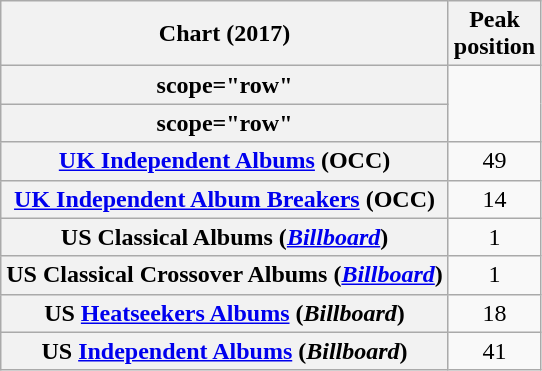<table class="wikitable sortable plainrowheaders" style="text-align:center">
<tr>
<th scope="col">Chart (2017)</th>
<th scope="col">Peak<br> position</th>
</tr>
<tr>
<th>scope="row" </th>
</tr>
<tr>
<th>scope="row" </th>
</tr>
<tr>
<th scope="row"><a href='#'>UK Independent Albums</a> (OCC)</th>
<td>49</td>
</tr>
<tr>
<th scope="row"><a href='#'>UK Independent Album Breakers</a> (OCC)</th>
<td>14</td>
</tr>
<tr>
<th scope="row">US Classical Albums (<em><a href='#'>Billboard</a></em>)</th>
<td>1</td>
</tr>
<tr>
<th scope="row">US Classical Crossover Albums (<em><a href='#'>Billboard</a></em>)</th>
<td>1</td>
</tr>
<tr>
<th scope="row">US <a href='#'>Heatseekers Albums</a> (<em>Billboard</em>)</th>
<td>18</td>
</tr>
<tr>
<th scope="row">US <a href='#'>Independent Albums</a> (<em>Billboard</em>)</th>
<td>41</td>
</tr>
</table>
